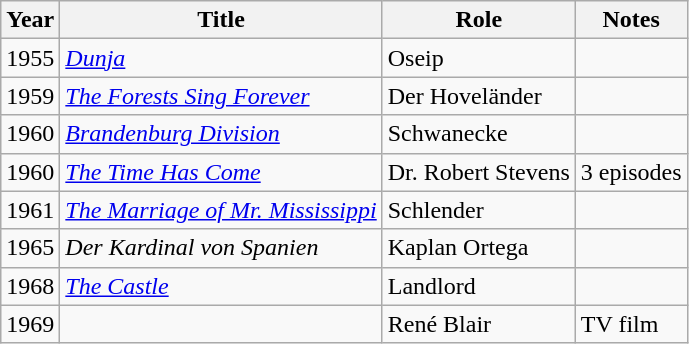<table class="wikitable">
<tr>
<th>Year</th>
<th>Title</th>
<th>Role</th>
<th>Notes</th>
</tr>
<tr>
<td>1955</td>
<td><em><a href='#'>Dunja</a></em></td>
<td>Oseip</td>
<td></td>
</tr>
<tr>
<td>1959</td>
<td><em><a href='#'>The Forests Sing Forever</a></em></td>
<td>Der Hoveländer</td>
<td></td>
</tr>
<tr>
<td>1960</td>
<td><em><a href='#'>Brandenburg Division</a></em></td>
<td>Schwanecke</td>
<td></td>
</tr>
<tr>
<td>1960</td>
<td><em><a href='#'>The Time Has Come</a></em></td>
<td>Dr. Robert Stevens</td>
<td>3 episodes</td>
</tr>
<tr>
<td>1961</td>
<td><em><a href='#'>The Marriage of Mr. Mississippi</a></em></td>
<td>Schlender</td>
<td></td>
</tr>
<tr>
<td>1965</td>
<td><em>Der Kardinal von Spanien</em></td>
<td>Kaplan Ortega</td>
<td></td>
</tr>
<tr>
<td>1968</td>
<td><em><a href='#'>The Castle</a></em></td>
<td>Landlord</td>
<td></td>
</tr>
<tr>
<td>1969</td>
<td><em></em></td>
<td>René Blair</td>
<td>TV film</td>
</tr>
</table>
